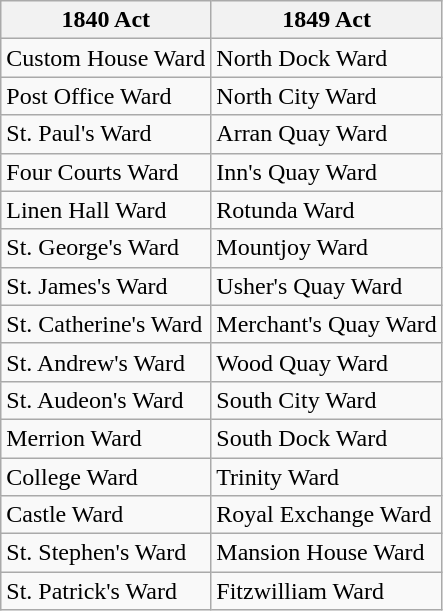<table class=wikitable>
<tr>
<th>1840 Act</th>
<th>1849 Act</th>
</tr>
<tr>
<td>Custom House Ward</td>
<td>North Dock Ward</td>
</tr>
<tr>
<td>Post Office Ward</td>
<td>North City Ward</td>
</tr>
<tr>
<td>St. Paul's Ward</td>
<td>Arran Quay Ward</td>
</tr>
<tr>
<td>Four Courts Ward</td>
<td>Inn's Quay Ward</td>
</tr>
<tr>
<td>Linen Hall Ward</td>
<td>Rotunda Ward</td>
</tr>
<tr>
<td>St. George's Ward</td>
<td>Mountjoy Ward</td>
</tr>
<tr>
<td>St. James's Ward</td>
<td>Usher's Quay Ward</td>
</tr>
<tr>
<td>St. Catherine's Ward</td>
<td>Merchant's Quay Ward</td>
</tr>
<tr>
<td>St. Andrew's Ward</td>
<td>Wood Quay Ward</td>
</tr>
<tr>
<td>St. Audeon's Ward</td>
<td>South City Ward</td>
</tr>
<tr>
<td>Merrion Ward</td>
<td>South Dock Ward</td>
</tr>
<tr>
<td>College Ward</td>
<td>Trinity Ward</td>
</tr>
<tr>
<td>Castle Ward</td>
<td>Royal Exchange Ward</td>
</tr>
<tr>
<td>St. Stephen's Ward</td>
<td>Mansion House Ward</td>
</tr>
<tr>
<td>St. Patrick's Ward</td>
<td>Fitzwilliam Ward</td>
</tr>
</table>
